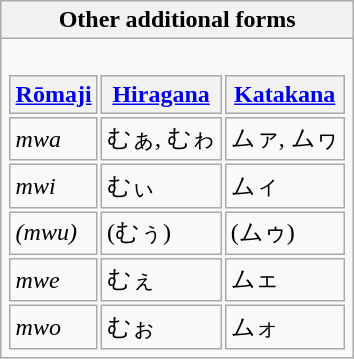<table class="wikitable">
<tr>
<th colspan="2">Other additional forms</th>
</tr>
<tr>
<td><br><table align="center" style="background: transparent">
<tr>
<th><a href='#'>Rōmaji</a></th>
<th><a href='#'>Hiragana</a></th>
<th><a href='#'>Katakana</a></th>
</tr>
<tr>
<td><em>mwa</em></td>
<td>むぁ, むゎ</td>
<td>ムァ, ムヮ</td>
</tr>
<tr>
<td><em>mwi</em></td>
<td>むぃ</td>
<td>ムィ</td>
</tr>
<tr>
<td><em>(mwu)</em></td>
<td>(むぅ)</td>
<td>(ムゥ)</td>
</tr>
<tr>
<td><em>mwe</em></td>
<td>むぇ</td>
<td>ムェ</td>
</tr>
<tr>
<td><em>mwo</em></td>
<td>むぉ</td>
<td>ムォ</td>
</tr>
</table>
</td>
</tr>
</table>
